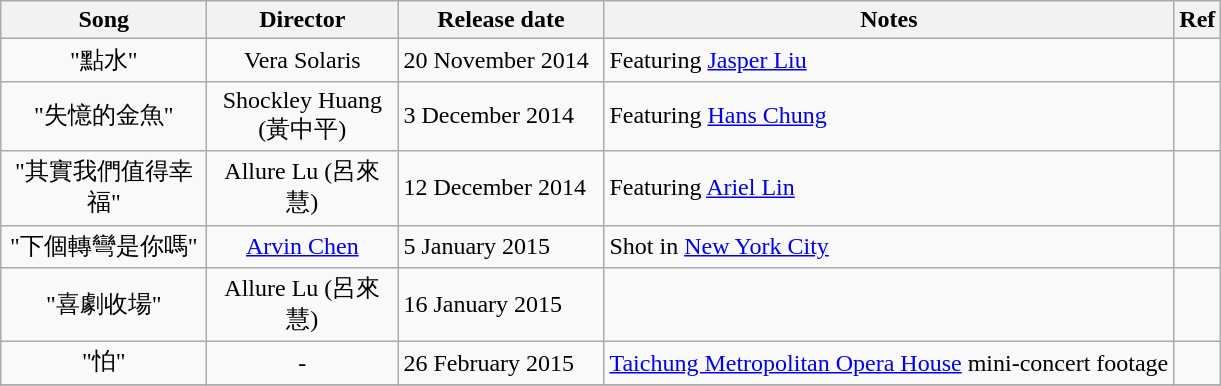<table class="wikitable">
<tr>
<th width="130px">Song</th>
<th width="120px">Director</th>
<th width="130px">Release date</th>
<th>Notes</th>
<th>Ref</th>
</tr>
<tr>
<td style="text-align:center;">"點水"</td>
<td style="text-align:center;">Vera Solaris</td>
<td>20 November 2014</td>
<td>Featuring <a href='#'>Jasper Liu</a></td>
<td></td>
</tr>
<tr>
<td style="text-align:center;">"失憶的金魚"</td>
<td style="text-align:center;">Shockley Huang (黃中平)</td>
<td>3 December 2014</td>
<td>Featuring <a href='#'>Hans Chung</a></td>
<td></td>
</tr>
<tr>
<td style="text-align:center;">"其實我們值得幸福"</td>
<td style="text-align:center;">Allure Lu (呂來慧)</td>
<td>12 December 2014</td>
<td>Featuring <a href='#'>Ariel Lin</a></td>
<td></td>
</tr>
<tr>
<td style="text-align:center;">"下個轉彎是你嗎"</td>
<td style="text-align:center;"><a href='#'>Arvin Chen</a></td>
<td>5 January 2015</td>
<td>Shot in <a href='#'>New York City</a></td>
<td></td>
</tr>
<tr>
<td style="text-align:center;">"喜劇收場"</td>
<td style="text-align:center;">Allure Lu (呂來慧)</td>
<td>16 January 2015</td>
<td></td>
<td></td>
</tr>
<tr>
<td style="text-align:center;">"怕"</td>
<td style="text-align:center;">-</td>
<td>26 February 2015</td>
<td><a href='#'>Taichung Metropolitan Opera House</a> mini-concert footage</td>
<td></td>
</tr>
<tr>
</tr>
</table>
